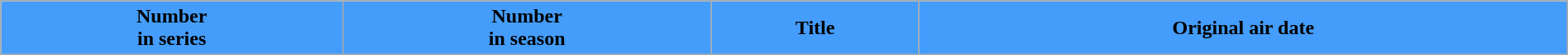<table class="wikitable plainrowheaders" style="width:100%; margin:auto;">
<tr>
<th scope="col" style="background-color: #449DFB; color: #fffff;">Number<br>in series</th>
<th scope="col" style="background-color: #449DFB; color: #fffff;">Number<br>in season</th>
<th scope="col" style="background-color: #449DFB; color: #fffff;">Title</th>
<th scope="col" style="background-color: #449DFB; color: #fffff;">Original air date<br>





</th>
</tr>
</table>
